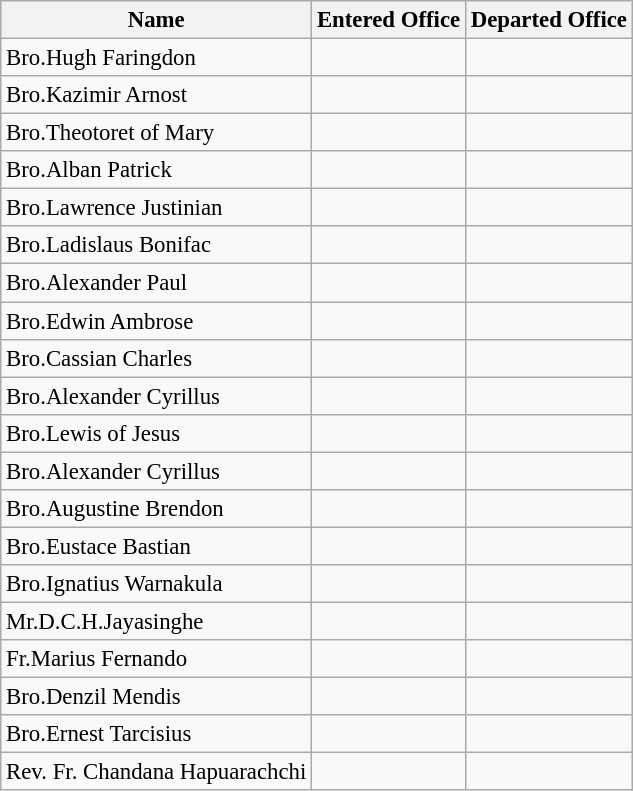<table class="wikitable" style="font-size: 95%;">
<tr>
<th>Name</th>
<th>Entered Office</th>
<th>Departed Office</th>
</tr>
<tr>
<td>Bro.Hugh Faringdon</td>
<td></td>
<td></td>
</tr>
<tr>
<td>Bro.Kazimir Arnost</td>
<td></td>
<td></td>
</tr>
<tr>
<td>Bro.Theotoret of Mary</td>
<td></td>
<td></td>
</tr>
<tr>
<td>Bro.Alban Patrick</td>
<td></td>
<td></td>
</tr>
<tr>
<td>Bro.Lawrence Justinian</td>
<td></td>
<td></td>
</tr>
<tr>
<td>Bro.Ladislaus Bonifac</td>
<td></td>
<td></td>
</tr>
<tr>
<td>Bro.Alexander Paul</td>
<td></td>
<td></td>
</tr>
<tr>
<td>Bro.Edwin Ambrose</td>
<td></td>
<td></td>
</tr>
<tr>
<td>Bro.Cassian Charles</td>
<td></td>
<td></td>
</tr>
<tr>
<td>Bro.Alexander Cyrillus</td>
<td></td>
<td></td>
</tr>
<tr>
<td>Bro.Lewis of Jesus</td>
<td></td>
<td></td>
</tr>
<tr>
<td>Bro.Alexander Cyrillus</td>
<td></td>
<td></td>
</tr>
<tr>
<td>Bro.Augustine Brendon</td>
<td></td>
<td></td>
</tr>
<tr>
<td>Bro.Eustace Bastian</td>
<td></td>
<td></td>
</tr>
<tr>
<td>Bro.Ignatius Warnakula</td>
<td></td>
<td></td>
</tr>
<tr>
<td>Mr.D.C.H.Jayasinghe</td>
<td></td>
<td></td>
</tr>
<tr>
<td>Fr.Marius Fernando</td>
<td></td>
<td></td>
</tr>
<tr>
<td>Bro.Denzil Mendis</td>
<td></td>
<td></td>
</tr>
<tr>
<td>Bro.Ernest Tarcisius</td>
<td></td>
<td></td>
</tr>
<tr>
<td>Rev. Fr. Chandana Hapuarachchi</td>
<td></td>
<td></td>
</tr>
</table>
